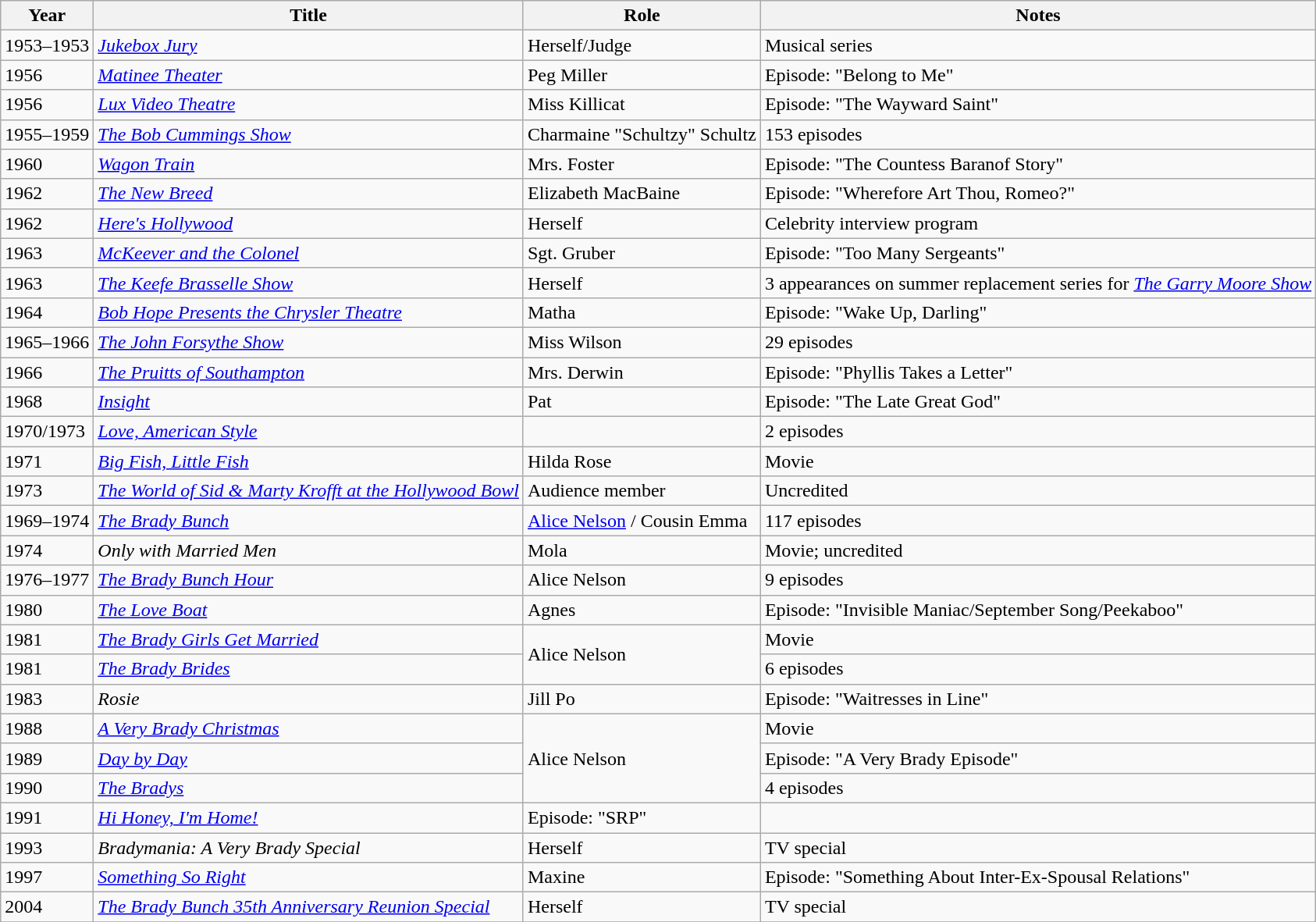<table class="wikitable sortable">
<tr>
<th>Year</th>
<th>Title</th>
<th>Role</th>
<th class="unsortable">Notes</th>
</tr>
<tr>
<td>1953–1953</td>
<td><em><a href='#'>Jukebox Jury</a></em></td>
<td>Herself/Judge</td>
<td>Musical series</td>
</tr>
<tr>
<td>1956</td>
<td><em><a href='#'>Matinee Theater</a></em></td>
<td>Peg Miller</td>
<td>Episode: "Belong to Me"</td>
</tr>
<tr>
<td>1956</td>
<td><em><a href='#'>Lux Video Theatre</a></em></td>
<td>Miss Killicat</td>
<td>Episode: "The Wayward Saint"</td>
</tr>
<tr>
<td>1955–1959</td>
<td><em><a href='#'>The Bob Cummings Show</a></em></td>
<td>Charmaine "Schultzy" Schultz</td>
<td>153 episodes</td>
</tr>
<tr>
<td>1960</td>
<td><em><a href='#'>Wagon Train</a></em></td>
<td>Mrs. Foster</td>
<td>Episode: "The Countess Baranof Story"</td>
</tr>
<tr>
<td>1962</td>
<td><em><a href='#'>The New Breed</a></em></td>
<td>Elizabeth MacBaine</td>
<td>Episode: "Wherefore Art Thou, Romeo?"</td>
</tr>
<tr>
<td>1962</td>
<td><em><a href='#'>Here's Hollywood</a></em></td>
<td>Herself</td>
<td>Celebrity interview program</td>
</tr>
<tr>
<td>1963</td>
<td><em><a href='#'>McKeever and the Colonel</a></em></td>
<td>Sgt. Gruber</td>
<td>Episode: "Too Many Sergeants"</td>
</tr>
<tr>
<td>1963</td>
<td><em><a href='#'>The Keefe Brasselle Show</a></em></td>
<td>Herself</td>
<td>3 appearances on summer replacement series for <em><a href='#'>The Garry Moore Show</a></em></td>
</tr>
<tr>
<td>1964</td>
<td><em><a href='#'>Bob Hope Presents the Chrysler Theatre</a></em></td>
<td>Matha</td>
<td>Episode: "Wake Up, Darling"</td>
</tr>
<tr>
<td>1965–1966</td>
<td><em><a href='#'>The John Forsythe Show</a></em></td>
<td>Miss Wilson</td>
<td>29 episodes</td>
</tr>
<tr>
<td>1966</td>
<td><em><a href='#'>The Pruitts of Southampton</a></em></td>
<td>Mrs. Derwin</td>
<td>Episode: "Phyllis Takes a Letter"</td>
</tr>
<tr>
<td>1968</td>
<td><em><a href='#'>Insight</a></em></td>
<td>Pat</td>
<td>Episode: "The Late Great God"</td>
</tr>
<tr>
<td>1970/1973</td>
<td><em><a href='#'>Love, American Style</a></em></td>
<td></td>
<td>2 episodes</td>
</tr>
<tr>
<td>1971</td>
<td><em><a href='#'>Big Fish, Little Fish</a></em></td>
<td>Hilda Rose</td>
<td>Movie</td>
</tr>
<tr>
<td>1973</td>
<td><em><a href='#'>The World of Sid & Marty Krofft at the Hollywood Bowl</a></em></td>
<td>Audience member</td>
<td>Uncredited</td>
</tr>
<tr>
<td>1969–1974</td>
<td><em><a href='#'>The Brady Bunch</a></em></td>
<td><a href='#'>Alice Nelson</a> / Cousin Emma</td>
<td>117 episodes</td>
</tr>
<tr>
<td>1974</td>
<td><em>Only with Married Men</em></td>
<td>Mola</td>
<td>Movie; uncredited</td>
</tr>
<tr>
<td>1976–1977</td>
<td><em><a href='#'>The Brady Bunch Hour</a></em></td>
<td>Alice Nelson</td>
<td>9 episodes</td>
</tr>
<tr>
<td>1980</td>
<td><em><a href='#'>The Love Boat</a></em></td>
<td>Agnes</td>
<td>Episode: "Invisible Maniac/September Song/Peekaboo"</td>
</tr>
<tr>
<td>1981</td>
<td><em><a href='#'>The Brady Girls Get Married</a></em></td>
<td rowspan=2>Alice Nelson</td>
<td>Movie</td>
</tr>
<tr>
<td>1981</td>
<td><em><a href='#'>The Brady Brides</a></em></td>
<td>6 episodes</td>
</tr>
<tr>
<td>1983</td>
<td><em>Rosie</em></td>
<td>Jill Po</td>
<td>Episode: "Waitresses in Line"</td>
</tr>
<tr>
<td>1988</td>
<td><em><a href='#'>A Very Brady Christmas</a></em></td>
<td rowspan=3>Alice Nelson</td>
<td>Movie</td>
</tr>
<tr>
<td>1989</td>
<td><em><a href='#'>Day by Day</a></em></td>
<td>Episode: "A Very Brady Episode"</td>
</tr>
<tr>
<td>1990</td>
<td><em><a href='#'>The Bradys</a></em></td>
<td>4 episodes</td>
</tr>
<tr>
<td>1991</td>
<td><em><a href='#'>Hi Honey, I'm Home!</a></em></td>
<td>Episode: "SRP"</td>
</tr>
<tr>
<td>1993</td>
<td><em>Bradymania: A Very Brady Special</em></td>
<td>Herself</td>
<td>TV special</td>
</tr>
<tr>
<td>1997</td>
<td><em><a href='#'>Something So Right</a></em></td>
<td>Maxine</td>
<td>Episode: "Something About Inter-Ex-Spousal Relations"</td>
</tr>
<tr>
<td>2004</td>
<td><em><a href='#'>The Brady Bunch 35th Anniversary Reunion Special</a></em></td>
<td>Herself</td>
<td>TV special</td>
</tr>
<tr>
</tr>
</table>
